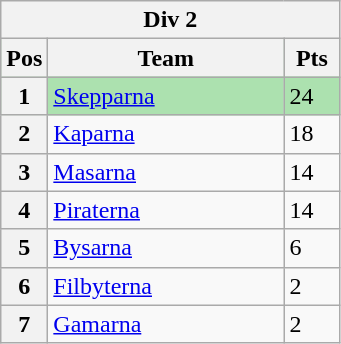<table class="wikitable">
<tr>
<th colspan="3">Div 2</th>
</tr>
<tr style="background:#ACE1AF;">
<th width=20>Pos</th>
<th width=150>Team</th>
<th width=30>Pts</th>
</tr>
<tr style="background:#ACE1AF;">
<th>1</th>
<td><a href='#'>Skepparna</a></td>
<td>24</td>
</tr>
<tr>
<th>2</th>
<td><a href='#'>Kaparna</a></td>
<td>18</td>
</tr>
<tr>
<th>3</th>
<td><a href='#'>Masarna</a></td>
<td>14</td>
</tr>
<tr>
<th>4</th>
<td><a href='#'>Piraterna</a></td>
<td>14</td>
</tr>
<tr>
<th>5</th>
<td><a href='#'>Bysarna</a></td>
<td>6</td>
</tr>
<tr>
<th>6</th>
<td><a href='#'>Filbyterna</a></td>
<td>2</td>
</tr>
<tr>
<th>7</th>
<td><a href='#'>Gamarna</a></td>
<td>2</td>
</tr>
</table>
